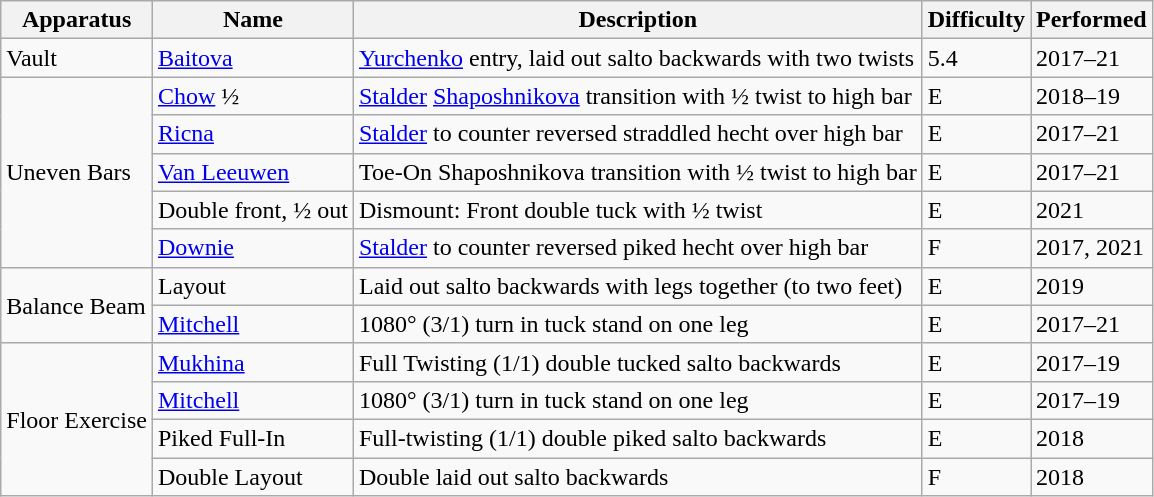<table class="wikitable">
<tr>
<th>Apparatus</th>
<th>Name</th>
<th>Description</th>
<th>Difficulty</th>
<th>Performed</th>
</tr>
<tr>
<td rowspan="1">Vault</td>
<td><a href='#'>Baitova</a></td>
<td><a href='#'>Yurchenko</a> entry, laid out salto backwards with two twists</td>
<td>5.4</td>
<td>2017–21</td>
</tr>
<tr>
<td rowspan="5">Uneven Bars</td>
<td><a href='#'>Chow</a> ½</td>
<td><a href='#'>Stalder</a> <a href='#'>Shaposhnikova</a> transition with ½ twist to high bar</td>
<td>E</td>
<td>2018–19</td>
</tr>
<tr>
<td><a href='#'>Ricna</a></td>
<td><a href='#'>Stalder</a> to counter reversed straddled hecht over high bar</td>
<td>E</td>
<td>2017–21</td>
</tr>
<tr>
<td><a href='#'>Van Leeuwen</a></td>
<td>Toe-On Shaposhnikova transition with ½ twist to high bar</td>
<td>E</td>
<td>2017–21</td>
</tr>
<tr>
<td>Double front, ½ out</td>
<td>Dismount: Front double tuck with ½ twist</td>
<td>E</td>
<td>2021</td>
</tr>
<tr>
<td><a href='#'>Downie</a></td>
<td><a href='#'>Stalder</a> to counter reversed piked hecht over high bar</td>
<td>F</td>
<td>2017, 2021</td>
</tr>
<tr>
<td rowspan="2">Balance Beam</td>
<td>Layout</td>
<td>Laid out salto backwards with legs together (to two feet)</td>
<td>E</td>
<td>2019</td>
</tr>
<tr>
<td><a href='#'>Mitchell</a></td>
<td>1080° (3/1) turn in tuck stand on one leg</td>
<td>E</td>
<td>2017–21</td>
</tr>
<tr>
<td rowspan="4">Floor Exercise</td>
<td><a href='#'>Mukhina</a></td>
<td>Full Twisting (1/1) double tucked salto backwards</td>
<td>E</td>
<td>2017–19</td>
</tr>
<tr>
<td><a href='#'>Mitchell</a></td>
<td>1080° (3/1) turn in tuck stand on one leg</td>
<td>E</td>
<td>2017–19</td>
</tr>
<tr>
<td>Piked Full-In</td>
<td>Full-twisting (1/1) double piked salto backwards</td>
<td>E</td>
<td>2018</td>
</tr>
<tr>
<td>Double Layout</td>
<td>Double laid out salto backwards</td>
<td>F</td>
<td>2018</td>
</tr>
</table>
